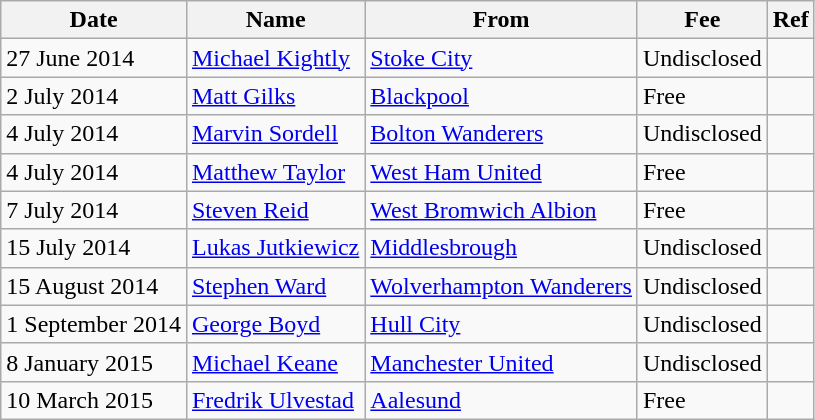<table class="wikitable sortable plainrowheaders">
<tr>
<th scope=col>Date</th>
<th scope=col>Name</th>
<th scope=col>From</th>
<th scope=col>Fee</th>
<th scope=col class=unsortable>Ref</th>
</tr>
<tr>
<td>27 June 2014</td>
<td><a href='#'>Michael Kightly</a></td>
<td><a href='#'>Stoke City</a></td>
<td>Undisclosed</td>
<td></td>
</tr>
<tr>
<td>2 July 2014</td>
<td><a href='#'>Matt Gilks</a></td>
<td><a href='#'>Blackpool</a></td>
<td>Free</td>
<td></td>
</tr>
<tr>
<td>4 July 2014</td>
<td><a href='#'>Marvin Sordell</a></td>
<td><a href='#'>Bolton Wanderers</a></td>
<td>Undisclosed</td>
<td></td>
</tr>
<tr>
<td>4 July 2014</td>
<td><a href='#'>Matthew Taylor</a></td>
<td><a href='#'>West Ham United</a></td>
<td>Free</td>
<td></td>
</tr>
<tr>
<td>7 July 2014</td>
<td><a href='#'>Steven Reid</a></td>
<td><a href='#'>West Bromwich Albion</a></td>
<td>Free</td>
<td></td>
</tr>
<tr>
<td>15 July 2014</td>
<td><a href='#'>Lukas Jutkiewicz</a></td>
<td><a href='#'>Middlesbrough</a></td>
<td>Undisclosed</td>
<td></td>
</tr>
<tr>
<td>15 August 2014</td>
<td><a href='#'>Stephen Ward</a></td>
<td><a href='#'>Wolverhampton Wanderers</a></td>
<td>Undisclosed</td>
<td></td>
</tr>
<tr>
<td>1 September 2014</td>
<td><a href='#'>George Boyd</a></td>
<td><a href='#'>Hull City</a></td>
<td>Undisclosed </td>
<td></td>
</tr>
<tr>
<td>8 January 2015</td>
<td><a href='#'>Michael Keane</a></td>
<td><a href='#'>Manchester United</a></td>
<td>Undisclosed</td>
<td></td>
</tr>
<tr>
<td>10 March 2015</td>
<td><a href='#'>Fredrik Ulvestad</a></td>
<td><a href='#'>Aalesund</a></td>
<td>Free</td>
<td></td>
</tr>
</table>
